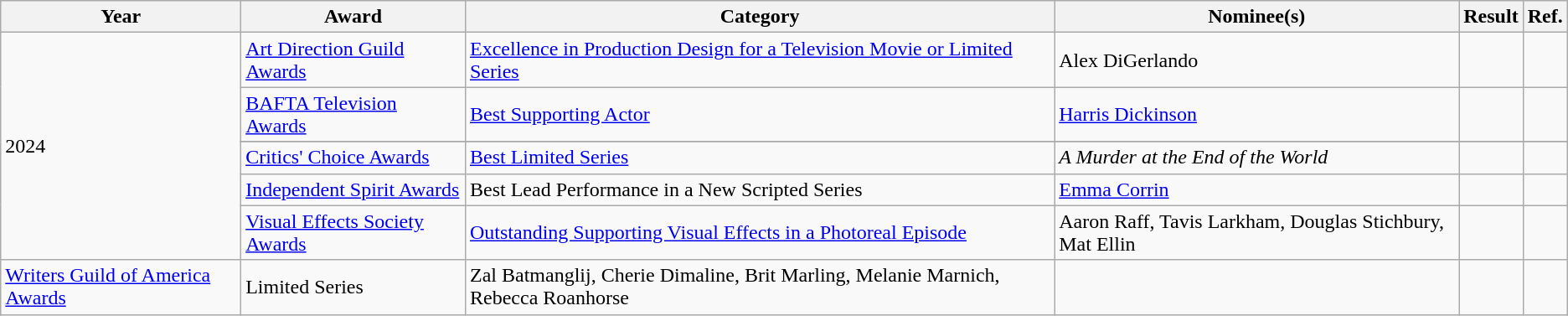<table class="wikitable">
<tr>
<th>Year</th>
<th>Award</th>
<th>Category</th>
<th>Nominee(s)</th>
<th>Result</th>
<th>Ref.</th>
</tr>
<tr>
<td rowspan="6">2024</td>
<td><a href='#'>Art Direction Guild Awards</a></td>
<td><a href='#'>Excellence in Production Design for a Television Movie or Limited Series</a></td>
<td>Alex DiGerlando</td>
<td></td>
<td style="text-align:center;"></td>
</tr>
<tr>
<td><a href='#'>BAFTA Television Awards</a></td>
<td><a href='#'>Best Supporting Actor</a></td>
<td><a href='#'>Harris Dickinson</a></td>
<td></td>
<td style="text-align:center;"></td>
</tr>
<tr>
</tr>
<tr>
<td><a href='#'>Critics' Choice Awards</a></td>
<td><a href='#'>Best Limited Series</a></td>
<td><em>A Murder at the End of the World</em></td>
<td></td>
<td style="text-align:center;"></td>
</tr>
<tr>
<td><a href='#'>Independent Spirit Awards</a></td>
<td>Best Lead Performance in a New Scripted Series</td>
<td><a href='#'>Emma Corrin</a></td>
<td></td>
<td style="text-align:center;"></td>
</tr>
<tr>
<td><a href='#'>Visual Effects Society Awards</a></td>
<td><a href='#'>Outstanding Supporting Visual Effects in a Photoreal Episode</a></td>
<td>Aaron Raff, Tavis Larkham, Douglas Stichbury, Mat Ellin </td>
<td></td>
<td style="text-align:center;"></td>
</tr>
<tr>
<td><a href='#'>Writers Guild of America Awards</a></td>
<td>Limited Series</td>
<td>Zal Batmanglij, Cherie Dimaline, Brit Marling, Melanie Marnich, Rebecca Roanhorse</td>
<td></td>
<td align="center"></td>
</tr>
</table>
